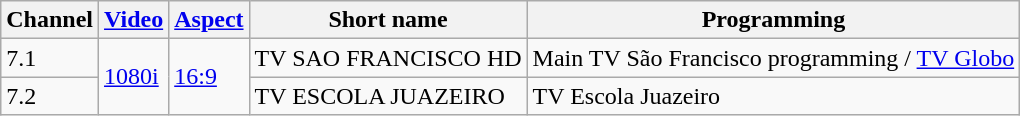<table class="wikitable">
<tr>
<th>Channel</th>
<th><a href='#'>Video</a></th>
<th><a href='#'>Aspect</a></th>
<th>Short name</th>
<th>Programming</th>
</tr>
<tr>
<td>7.1</td>
<td rowspan="2"><a href='#'>1080i</a></td>
<td rowspan="2"><a href='#'>16:9</a></td>
<td>TV SAO FRANCISCO HD</td>
<td>Main TV São Francisco programming / <a href='#'>TV Globo</a></td>
</tr>
<tr>
<td>7.2</td>
<td>TV ESCOLA JUAZEIRO</td>
<td>TV Escola Juazeiro</td>
</tr>
</table>
